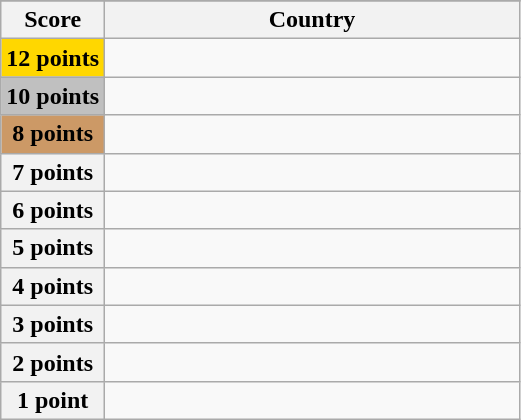<table class="wikitable">
<tr>
</tr>
<tr>
<th scope="col" width="20%">Score</th>
<th scope="col">Country</th>
</tr>
<tr>
<th scope="row" style="background:gold">12 points</th>
<td></td>
</tr>
<tr>
<th scope="row" style="background:silver">10 points</th>
<td></td>
</tr>
<tr>
<th scope="row" style="background:#CC9966">8 points</th>
<td></td>
</tr>
<tr>
<th scope="row">7 points</th>
<td></td>
</tr>
<tr>
<th scope="row">6 points</th>
<td></td>
</tr>
<tr>
<th scope="row">5 points</th>
<td></td>
</tr>
<tr>
<th scope="row">4 points</th>
<td></td>
</tr>
<tr>
<th scope="row">3 points</th>
<td></td>
</tr>
<tr>
<th scope="row">2 points</th>
<td></td>
</tr>
<tr>
<th scope="row">1 point</th>
<td></td>
</tr>
</table>
